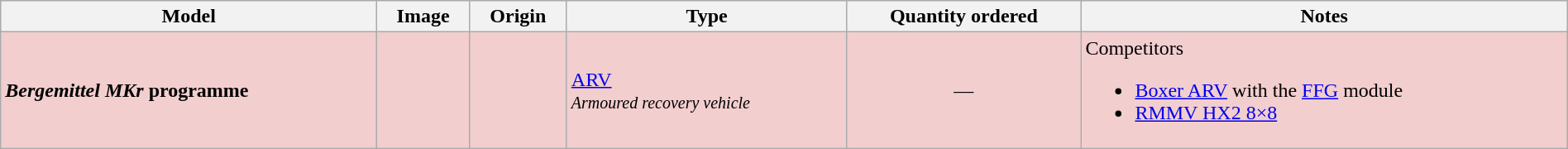<table class="wikitable" style="width:100%;">
<tr>
<th>Model</th>
<th>Image</th>
<th>Origin</th>
<th>Type</th>
<th>Quantity ordered</th>
<th>Notes</th>
</tr>
<tr>
<td style="background: #F2CECE;"><strong><em>Bergemittel MKr</em></strong> <strong>programme</strong></td>
<td style="background: #F2CECE;text-align: center"></td>
<td style="background: #F2CECE;"><small></small></td>
<td style="background: #F2CECE;"><a href='#'>ARV</a><br><em><small>Armoured recovery vehicle</small></em></td>
<td style="background: #F2CECE;text-align: center">—</td>
<td style="background: #F2CECE;">Competitors<br><ul><li><a href='#'>Boxer ARV</a> with the <a href='#'>FFG</a> module</li><li><a href='#'>RMMV HX2 8×8</a></li></ul></td>
</tr>
</table>
